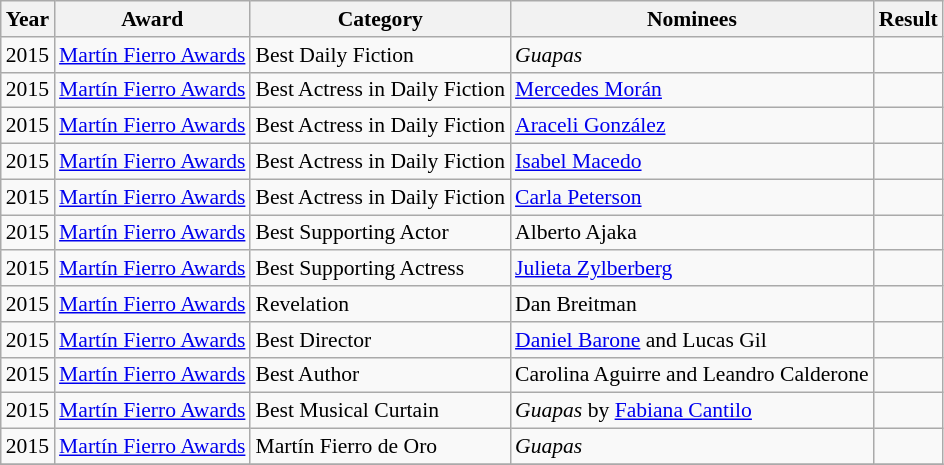<table class="wikitable" style="font-size: 90%;">
<tr>
<th>Year</th>
<th>Award</th>
<th>Category</th>
<th>Nominees</th>
<th>Result</th>
</tr>
<tr>
<td>2015</td>
<td><a href='#'>Martín Fierro Awards</a></td>
<td>Best Daily Fiction</td>
<td><em>Guapas</em></td>
<td></td>
</tr>
<tr>
<td>2015</td>
<td><a href='#'>Martín Fierro Awards</a></td>
<td>Best Actress in Daily Fiction</td>
<td><a href='#'>Mercedes Morán</a></td>
<td></td>
</tr>
<tr>
<td>2015</td>
<td><a href='#'>Martín Fierro Awards</a></td>
<td>Best Actress in Daily Fiction</td>
<td><a href='#'>Araceli González</a></td>
<td></td>
</tr>
<tr>
<td>2015</td>
<td><a href='#'>Martín Fierro Awards</a></td>
<td>Best Actress in Daily Fiction</td>
<td><a href='#'>Isabel Macedo</a></td>
<td></td>
</tr>
<tr>
<td>2015</td>
<td><a href='#'>Martín Fierro Awards</a></td>
<td>Best Actress in Daily Fiction</td>
<td><a href='#'>Carla Peterson</a></td>
<td></td>
</tr>
<tr>
<td>2015</td>
<td><a href='#'>Martín Fierro Awards</a></td>
<td>Best Supporting Actor</td>
<td>Alberto Ajaka</td>
<td></td>
</tr>
<tr>
<td>2015</td>
<td><a href='#'>Martín Fierro Awards</a></td>
<td>Best Supporting Actress</td>
<td><a href='#'>Julieta Zylberberg</a></td>
<td></td>
</tr>
<tr>
<td>2015</td>
<td><a href='#'>Martín Fierro Awards</a></td>
<td>Revelation</td>
<td>Dan Breitman</td>
<td></td>
</tr>
<tr>
<td>2015</td>
<td><a href='#'>Martín Fierro Awards</a></td>
<td>Best Director</td>
<td><a href='#'>Daniel Barone</a> and Lucas Gil</td>
<td></td>
</tr>
<tr>
<td>2015</td>
<td><a href='#'>Martín Fierro Awards</a></td>
<td>Best Author</td>
<td>Carolina Aguirre and Leandro Calderone</td>
<td></td>
</tr>
<tr>
<td>2015</td>
<td><a href='#'>Martín Fierro Awards</a></td>
<td>Best Musical Curtain</td>
<td><em>Guapas</em> by <a href='#'>Fabiana Cantilo</a></td>
<td></td>
</tr>
<tr>
<td>2015</td>
<td><a href='#'>Martín Fierro Awards</a></td>
<td>Martín Fierro de Oro</td>
<td><em>Guapas</em></td>
<td></td>
</tr>
<tr>
</tr>
</table>
